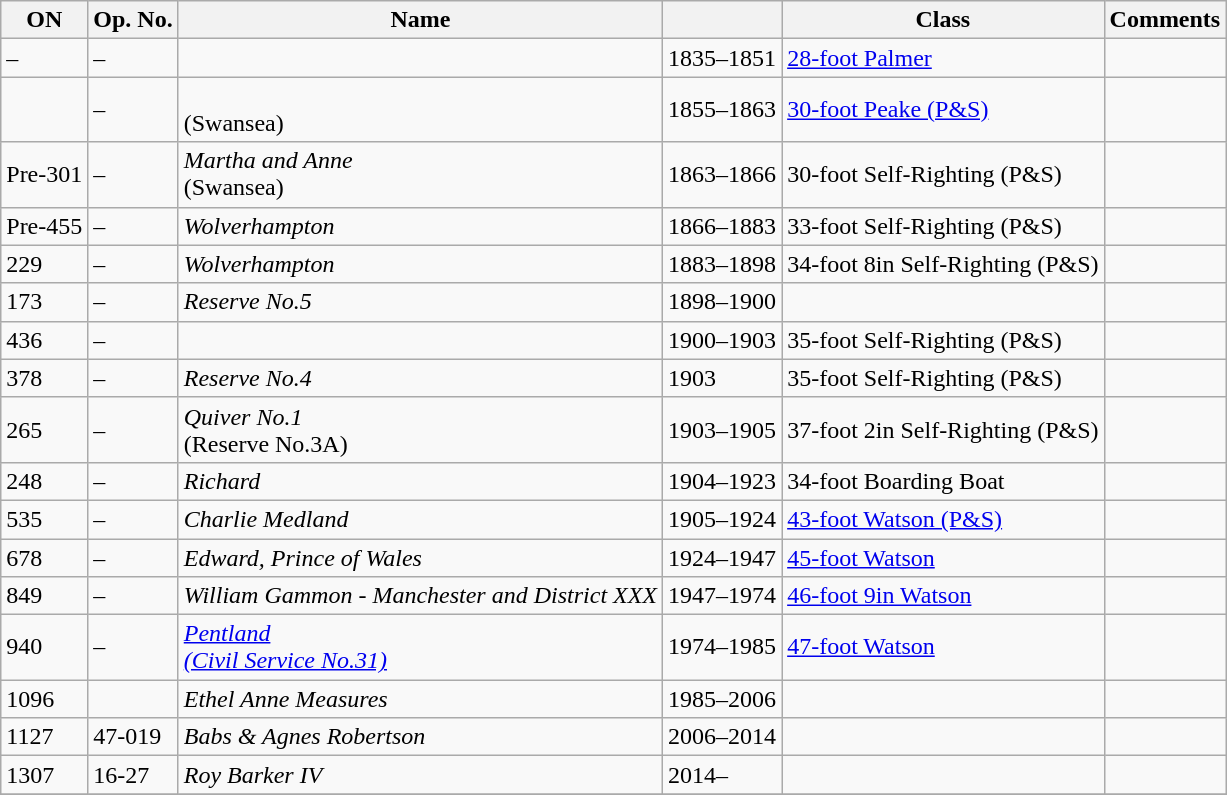<table class="wikitable">
<tr>
<th>ON</th>
<th>Op. No.</th>
<th>Name</th>
<th></th>
<th>Class</th>
<th>Comments</th>
</tr>
<tr>
<td>–</td>
<td>–</td>
<td></td>
<td>1835–1851</td>
<td><a href='#'>28-foot Palmer</a></td>
<td></td>
</tr>
<tr>
<td></td>
<td>–</td>
<td><br>(Swansea)</td>
<td>1855–1863</td>
<td><a href='#'>30-foot Peake (P&S)</a></td>
<td></td>
</tr>
<tr>
<td>Pre-301</td>
<td>–</td>
<td><em>Martha and Anne</em><br>(Swansea)</td>
<td>1863–1866</td>
<td>30-foot Self-Righting (P&S)</td>
<td></td>
</tr>
<tr>
<td>Pre-455</td>
<td>–</td>
<td><em>Wolverhampton</em></td>
<td>1866–1883</td>
<td>33-foot Self-Righting (P&S)</td>
<td></td>
</tr>
<tr>
<td>229</td>
<td>–</td>
<td><em>Wolverhampton</em></td>
<td>1883–1898</td>
<td>34-foot 8in Self-Righting (P&S)</td>
<td></td>
</tr>
<tr>
<td>173</td>
<td>–</td>
<td><em>Reserve No.5</em></td>
<td>1898–1900</td>
<td></td>
<td></td>
</tr>
<tr>
<td>436</td>
<td>–</td>
<td></td>
<td>1900–1903</td>
<td>35-foot Self-Righting (P&S)</td>
<td></td>
</tr>
<tr>
<td>378</td>
<td>–</td>
<td><em>Reserve No.4</em></td>
<td>1903</td>
<td>35-foot Self-Righting (P&S)</td>
<td></td>
</tr>
<tr>
<td>265</td>
<td>–</td>
<td><em>Quiver No.1</em><br>(Reserve No.3A)</td>
<td>1903–1905</td>
<td>37-foot 2in Self-Righting (P&S)</td>
<td></td>
</tr>
<tr>
<td>248</td>
<td>–</td>
<td><em>Richard</em></td>
<td>1904–1923</td>
<td>34-foot Boarding Boat</td>
<td></td>
</tr>
<tr>
<td>535</td>
<td>–</td>
<td><em>Charlie Medland</em></td>
<td>1905–1924</td>
<td><a href='#'>43-foot Watson (P&S)</a></td>
<td></td>
</tr>
<tr>
<td>678</td>
<td>–</td>
<td><em>Edward, Prince of Wales</em></td>
<td>1924–1947</td>
<td><a href='#'>45-foot Watson</a></td>
<td></td>
</tr>
<tr>
<td>849</td>
<td>–</td>
<td><em>William Gammon - Manchester and District XXX</em></td>
<td>1947–1974</td>
<td><a href='#'>46-foot 9in Watson</a></td>
<td></td>
</tr>
<tr>
<td>940</td>
<td>–</td>
<td><a href='#'><em>Pentland<br>(Civil Service No.31)</em></a></td>
<td>1974–1985</td>
<td><a href='#'>47-foot Watson</a></td>
<td></td>
</tr>
<tr>
<td>1096</td>
<td></td>
<td><em>Ethel Anne Measures</em></td>
<td>1985–2006</td>
<td></td>
<td></td>
</tr>
<tr>
<td>1127</td>
<td>47-019</td>
<td><em>Babs & Agnes Robertson</em></td>
<td>2006–2014</td>
<td></td>
<td></td>
</tr>
<tr>
<td>1307</td>
<td>16-27</td>
<td><em>Roy Barker IV</em></td>
<td>2014–</td>
<td></td>
<td></td>
</tr>
<tr>
</tr>
</table>
